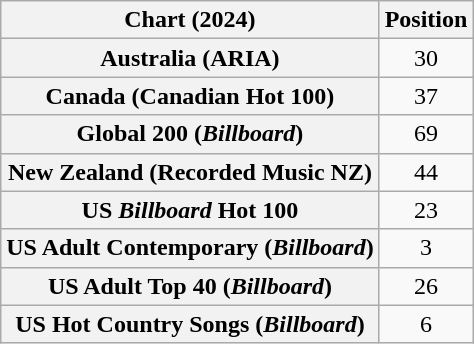<table class="wikitable sortable plainrowheaders" style="text-align:center">
<tr>
<th scope="col">Chart (2024)</th>
<th scope="col">Position</th>
</tr>
<tr>
<th scope="row">Australia (ARIA)</th>
<td>30</td>
</tr>
<tr>
<th scope="row">Canada (Canadian Hot 100)</th>
<td>37</td>
</tr>
<tr>
<th scope="row">Global 200 (<em>Billboard</em>)</th>
<td>69</td>
</tr>
<tr>
<th scope="row">New Zealand (Recorded Music NZ)</th>
<td>44</td>
</tr>
<tr>
<th scope="row">US <em>Billboard</em> Hot 100</th>
<td>23</td>
</tr>
<tr>
<th scope="row">US Adult Contemporary (<em>Billboard</em>)</th>
<td>3</td>
</tr>
<tr>
<th scope="row">US Adult Top 40 (<em>Billboard</em>)</th>
<td>26</td>
</tr>
<tr>
<th scope="row">US Hot Country Songs (<em>Billboard</em>)</th>
<td>6</td>
</tr>
</table>
